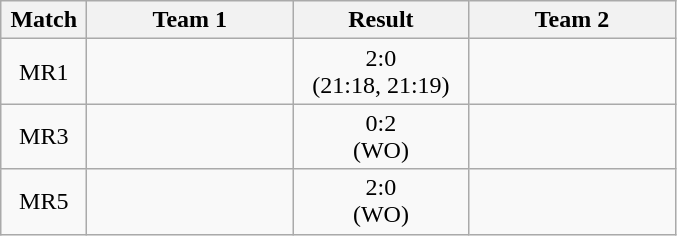<table class="wikitable" style="text-align:center">
<tr>
<th width=50>Match</th>
<th width=130>Team 1</th>
<th width=110>Result</th>
<th width=130>Team 2</th>
</tr>
<tr>
<td>MR1</td>
<td style="text-align:right;"></td>
<td>2:0 <br> (21:18, 21:19)</td>
<td style="text-align:left;"></td>
</tr>
<tr>
<td>MR3</td>
<td style="text-align:right;"></td>
<td>0:2 <br> (WO)</td>
<td style="text-align:left;"></td>
</tr>
<tr>
<td>MR5</td>
<td style="text-align:right;"></td>
<td>2:0 <br> (WO)</td>
<td style="text-align:left;"></td>
</tr>
</table>
